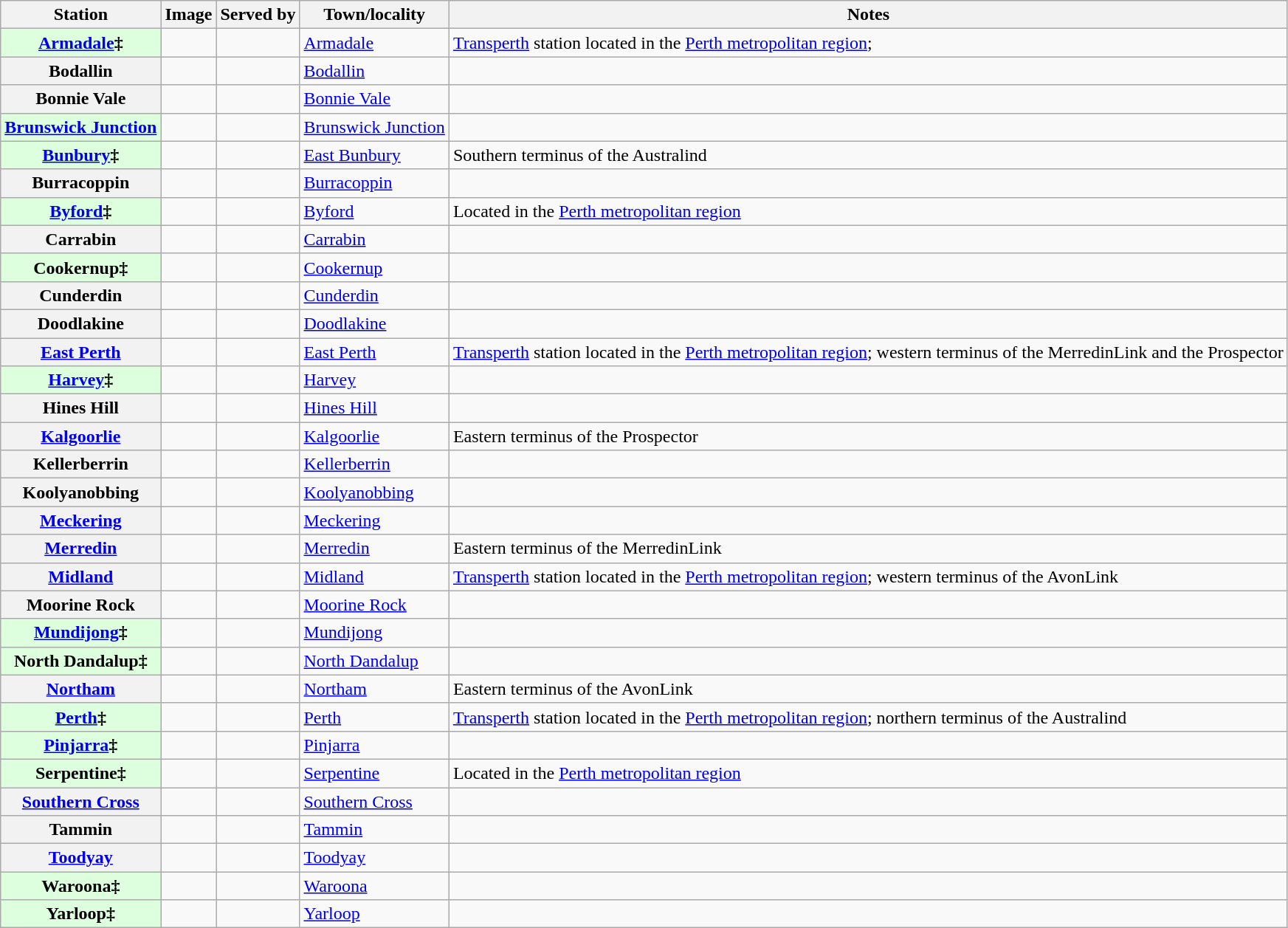<table class="wikitable sortable sticky-header">
<tr>
<th>Station</th>
<th class="unsortable">Image</th>
<th>Served by</th>
<th>Town/locality</th>
<th class="unsortable">Notes</th>
</tr>
<tr>
<th scope="row" style="background-color:#DDFFDD"><a href='#'>Armadale</a>‡</th>
<td></td>
<td></td>
<td><a href='#'>Armadale</a></td>
<td><a href='#'>Transperth</a> station located in the <a href='#'>Perth metropolitan region</a>;</td>
</tr>
<tr>
<th scope=row>Bodallin</th>
<td></td>
<td></td>
<td><a href='#'>Bodallin</a></td>
<td></td>
</tr>
<tr>
<th scope=row>Bonnie Vale</th>
<td></td>
<td></td>
<td><a href='#'>Bonnie Vale</a></td>
<td></td>
</tr>
<tr>
<th scope=row style="background-color:#DDFFDD"><a href='#'>Brunswick Junction</a></th>
<td></td>
<td></td>
<td><a href='#'>Brunswick Junction</a></td>
<td></td>
</tr>
<tr>
<th scope=row style="background-color:#DDFFDD"><a href='#'>Bunbury</a>‡</th>
<td></td>
<td></td>
<td><a href='#'>East Bunbury</a></td>
<td>Southern terminus of the Australind</td>
</tr>
<tr>
<th scope=row>Burracoppin</th>
<td></td>
<td></td>
<td><a href='#'>Burracoppin</a></td>
<td></td>
</tr>
<tr>
<th scope=row style="background-color:#DDFFDD"><a href='#'>Byford</a>‡</th>
<td></td>
<td></td>
<td><a href='#'>Byford</a></td>
<td>Located in the <a href='#'>Perth metropolitan region</a></td>
</tr>
<tr>
<th scope=row>Carrabin</th>
<td></td>
<td></td>
<td><a href='#'>Carrabin</a></td>
<td></td>
</tr>
<tr>
<th scope=row style="background-color:#DDFFDD">Cookernup‡</th>
<td></td>
<td></td>
<td><a href='#'>Cookernup</a></td>
<td></td>
</tr>
<tr>
<th scope=row>Cunderdin</th>
<td></td>
<td><div></div></td>
<td><a href='#'>Cunderdin</a></td>
<td></td>
</tr>
<tr>
<th scope=row>Doodlakine</th>
<td></td>
<td></td>
<td><a href='#'>Doodlakine</a></td>
<td></td>
</tr>
<tr>
<th scope=row><a href='#'>East Perth</a></th>
<td></td>
<td></td>
<td><a href='#'>East Perth</a></td>
<td><a href='#'>Transperth</a> station located in the <a href='#'>Perth metropolitan region</a>; western terminus of the MerredinLink and the Prospector</td>
</tr>
<tr>
<th scope=row style="background-color:#DDFFDD"><a href='#'>Harvey</a>‡</th>
<td></td>
<td></td>
<td><a href='#'>Harvey</a></td>
<td></td>
</tr>
<tr>
<th scope=row>Hines Hill</th>
<td></td>
<td></td>
<td><a href='#'>Hines Hill</a></td>
<td></td>
</tr>
<tr>
<th scope=row><a href='#'>Kalgoorlie</a></th>
<td></td>
<td></td>
<td><a href='#'>Kalgoorlie</a></td>
<td>Eastern terminus of the Prospector</td>
</tr>
<tr>
<th scope=row>Kellerberrin</th>
<td></td>
<td></td>
<td><a href='#'>Kellerberrin</a></td>
<td></td>
</tr>
<tr>
<th scope=row>Koolyanobbing</th>
<td></td>
<td></td>
<td><a href='#'>Koolyanobbing</a></td>
<td></td>
</tr>
<tr>
<th scope=row><a href='#'>Meckering</a></th>
<td></td>
<td></td>
<td><a href='#'>Meckering</a></td>
<td></td>
</tr>
<tr>
<th scope=row><a href='#'>Merredin</a></th>
<td></td>
<td></td>
<td><a href='#'>Merredin</a></td>
<td>Eastern terminus of the MerredinLink</td>
</tr>
<tr>
<th scope=row><a href='#'>Midland</a></th>
<td></td>
<td></td>
<td><a href='#'>Midland</a></td>
<td><a href='#'>Transperth</a> station located in the <a href='#'>Perth metropolitan region</a>; western terminus of the AvonLink</td>
</tr>
<tr>
<th scope=row>Moorine Rock</th>
<td></td>
<td></td>
<td><a href='#'>Moorine Rock</a></td>
<td></td>
</tr>
<tr>
<th scope=row style="background-color:#DDFFDD"><a href='#'>Mundijong</a>‡</th>
<td></td>
<td></td>
<td><a href='#'>Mundijong</a></td>
<td></td>
</tr>
<tr>
<th scope=row style="background-color:#DDFFDD">North Dandalup‡</th>
<td></td>
<td></td>
<td><a href='#'>North Dandalup</a></td>
<td></td>
</tr>
<tr>
<th scope=row><a href='#'>Northam</a></th>
<td></td>
<td></td>
<td><a href='#'>Northam</a></td>
<td>Eastern terminus of the AvonLink</td>
</tr>
<tr>
<th scope=row style="background-color:#DDFFDD"><a href='#'>Perth</a>‡</th>
<td></td>
<td> </td>
<td><a href='#'>Perth</a></td>
<td><a href='#'>Transperth</a> station located in the <a href='#'>Perth metropolitan region</a>; northern terminus of the Australind</td>
</tr>
<tr>
<th scope=row style="background-color:#DDFFDD"><a href='#'>Pinjarra</a>‡</th>
<td></td>
<td></td>
<td><a href='#'>Pinjarra</a></td>
<td></td>
</tr>
<tr>
<th scope=row style="background-color:#DDFFDD">Serpentine‡</th>
<td></td>
<td></td>
<td><a href='#'>Serpentine</a></td>
<td>Located in the <a href='#'>Perth metropolitan region</a></td>
</tr>
<tr>
<th scope=row><a href='#'>Southern Cross</a></th>
<td></td>
<td></td>
<td><a href='#'>Southern Cross</a></td>
<td></td>
</tr>
<tr>
<th scope=row>Tammin</th>
<td></td>
<td></td>
<td><a href='#'>Tammin</a></td>
<td></td>
</tr>
<tr>
<th scope=row><a href='#'>Toodyay</a></th>
<td></td>
<td></td>
<td><a href='#'>Toodyay</a></td>
<td></td>
</tr>
<tr>
<th scope=row style="background-color:#DDFFDD">Waroona‡</th>
<td></td>
<td></td>
<td><a href='#'>Waroona</a></td>
<td></td>
</tr>
<tr>
<th scope=row style="background-color:#DDFFDD">Yarloop‡</th>
<td></td>
<td></td>
<td><a href='#'>Yarloop</a></td>
<td></td>
</tr>
</table>
